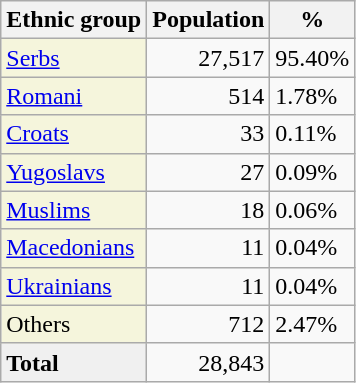<table class="wikitable">
<tr>
<th>Ethnic group</th>
<th>Population</th>
<th>%</th>
</tr>
<tr>
<td style="background:#F5F5DC;"><a href='#'>Serbs</a></td>
<td align="right">27,517</td>
<td>95.40%</td>
</tr>
<tr>
<td style="background:#F5F5DC;"><a href='#'>Romani</a></td>
<td align="right">514</td>
<td>1.78%</td>
</tr>
<tr>
<td style="background:#F5F5DC;"><a href='#'>Croats</a></td>
<td align="right">33</td>
<td>0.11%</td>
</tr>
<tr>
<td style="background:#F5F5DC;"><a href='#'>Yugoslavs</a></td>
<td align="right">27</td>
<td>0.09%</td>
</tr>
<tr>
<td style="background:#F5F5DC;"><a href='#'>Muslims</a></td>
<td align="right">18</td>
<td>0.06%</td>
</tr>
<tr>
<td style="background:#F5F5DC;"><a href='#'>Macedonians</a></td>
<td align="right">11</td>
<td>0.04%</td>
</tr>
<tr>
<td style="background:#F5F5DC;"><a href='#'>Ukrainians</a></td>
<td align="right">11</td>
<td>0.04%</td>
</tr>
<tr>
<td style="background:#F5F5DC;">Others</td>
<td align="right">712</td>
<td>2.47%</td>
</tr>
<tr>
<td style="background:#F0F0F0;"><strong>Total</strong></td>
<td align="right">28,843</td>
<td></td>
</tr>
</table>
